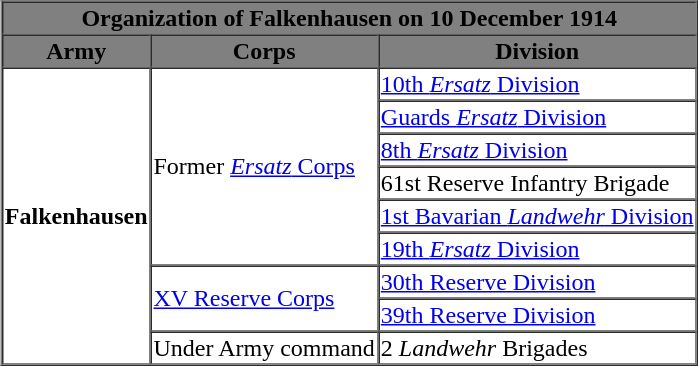<table style="float: right;" border="1" cellpadding="1" cellspacing="0" style="font-size: 100%; border: gray solid 1px; border-collapse: collapse; text-align: center;">
<tr style="background-color:grey; color:black;">
<th colspan="3">Organization of  Falkenhausen on 10 December 1914</th>
</tr>
<tr>
</tr>
<tr style="background-color:grey; color:black;">
<th>Army</th>
<th>Corps</th>
<th>Division</th>
</tr>
<tr>
<td ROWSPAN=9><strong> Falkenhausen</strong></td>
<td ROWSPAN=6>Former <a href='#'><em>Ersatz</em> Corps</a></td>
<td><a href='#'>10th <em>Ersatz</em> Division</a></td>
</tr>
<tr>
<td><a href='#'>Guards <em>Ersatz</em> Division</a></td>
</tr>
<tr>
<td><a href='#'>8th <em>Ersatz</em> Division</a></td>
</tr>
<tr>
<td>61st Reserve Infantry Brigade</td>
</tr>
<tr>
<td><a href='#'>1st Bavarian <em>Landwehr</em> Division</a></td>
</tr>
<tr>
<td><a href='#'>19th <em>Ersatz</em> Division</a></td>
</tr>
<tr>
<td ROWSPAN=2><a href='#'>XV Reserve Corps</a></td>
<td><a href='#'>30th Reserve Division</a></td>
</tr>
<tr>
<td><a href='#'>39th Reserve Division</a></td>
</tr>
<tr>
<td ROWSPAN=1>Under Army command</td>
<td>2 <em>Landwehr</em> Brigades</td>
</tr>
</table>
